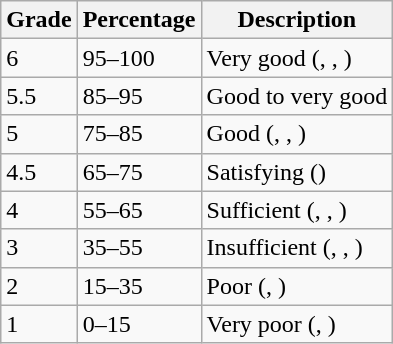<table class="wikitable">
<tr>
<th>Grade</th>
<th>Percentage</th>
<th>Description</th>
</tr>
<tr>
<td>6</td>
<td>95–100</td>
<td>Very good (, , )</td>
</tr>
<tr>
<td>5.5</td>
<td>85–95</td>
<td>Good to very good</td>
</tr>
<tr>
<td>5</td>
<td>75–85</td>
<td>Good (, , )</td>
</tr>
<tr>
<td>4.5</td>
<td>65–75</td>
<td>Satisfying ()</td>
</tr>
<tr>
<td>4</td>
<td>55–65</td>
<td>Sufficient (, , )</td>
</tr>
<tr>
<td>3</td>
<td>35–55</td>
<td>Insufficient (, , )</td>
</tr>
<tr>
<td>2</td>
<td>15–35</td>
<td>Poor (, )</td>
</tr>
<tr>
<td>1</td>
<td>0–15</td>
<td>Very poor (, )</td>
</tr>
</table>
